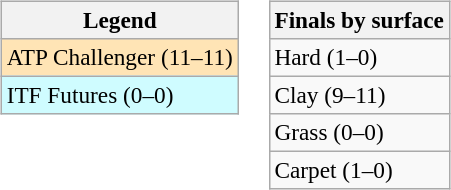<table>
<tr valign=top>
<td><br><table class=wikitable style=font-size:97%>
<tr>
<th>Legend</th>
</tr>
<tr bgcolor=moccasin>
<td>ATP Challenger (11–11)</td>
</tr>
<tr bgcolor=cffcff>
<td>ITF Futures (0–0)</td>
</tr>
</table>
</td>
<td><br><table class=wikitable style=font-size:97%>
<tr>
<th>Finals by surface</th>
</tr>
<tr>
<td>Hard (1–0)</td>
</tr>
<tr>
<td>Clay (9–11)</td>
</tr>
<tr>
<td>Grass (0–0)</td>
</tr>
<tr>
<td>Carpet (1–0)</td>
</tr>
</table>
</td>
</tr>
</table>
